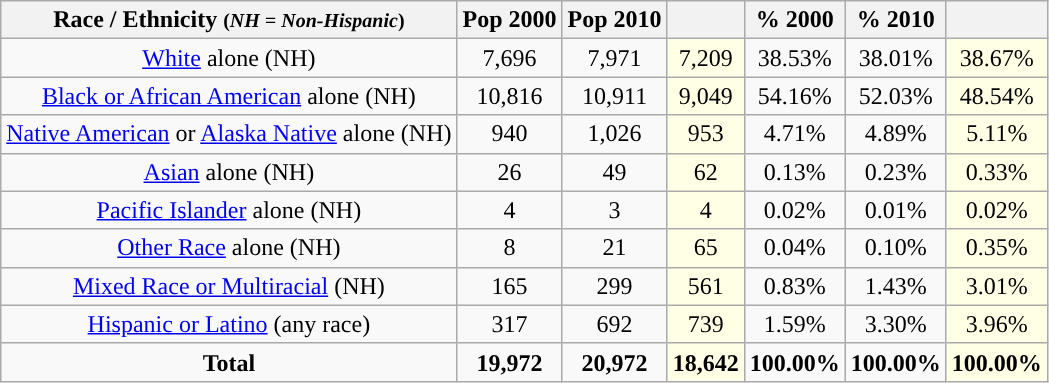<table class="wikitable" style="text-align:center;">
<tr>
<th>Race / Ethnicity <small>(<em>NH = Non-Hispanic</em>)</small></th>
<th>Pop 2000</th>
<th>Pop 2010</th>
<th></th>
<th>% 2000</th>
<th>% 2010</th>
<th></th>
</tr>
<tr>
<td><a href='#'>White</a> alone (NH)</td>
<td>7,696</td>
<td>7,971</td>
<td style='background: #ffffe6;'>7,209</td>
<td>38.53%</td>
<td>38.01%</td>
<td style='background: #ffffe6;'>38.67%</td>
</tr>
<tr>
<td><a href='#'>Black or African American</a> alone (NH)</td>
<td>10,816</td>
<td>10,911</td>
<td style='background: #ffffe6;'>9,049</td>
<td>54.16%</td>
<td>52.03%</td>
<td style='background: #ffffe6;'>48.54%</td>
</tr>
<tr>
<td><a href='#'>Native American</a> or <a href='#'>Alaska Native</a> alone (NH)</td>
<td>940</td>
<td>1,026</td>
<td style='background: #ffffe6;'>953</td>
<td>4.71%</td>
<td>4.89%</td>
<td style='background: #ffffe6;'>5.11%</td>
</tr>
<tr>
<td><a href='#'>Asian</a> alone (NH)</td>
<td>26</td>
<td>49</td>
<td style='background: #ffffe6;'>62</td>
<td>0.13%</td>
<td>0.23%</td>
<td style='background: #ffffe6;'>0.33%</td>
</tr>
<tr>
<td><a href='#'>Pacific Islander</a> alone (NH)</td>
<td>4</td>
<td>3</td>
<td style='background: #ffffe6;'>4</td>
<td>0.02%</td>
<td>0.01%</td>
<td style='background: #ffffe6;'>0.02%</td>
</tr>
<tr>
<td><a href='#'>Other Race</a> alone (NH)</td>
<td>8</td>
<td>21</td>
<td style='background: #ffffe6;'>65</td>
<td>0.04%</td>
<td>0.10%</td>
<td style='background: #ffffe6;'>0.35%</td>
</tr>
<tr>
<td><a href='#'>Mixed Race or Multiracial</a> (NH)</td>
<td>165</td>
<td>299</td>
<td style='background: #ffffe6;'>561</td>
<td>0.83%</td>
<td>1.43%</td>
<td style='background: #ffffe6;'>3.01%</td>
</tr>
<tr>
<td><a href='#'>Hispanic or Latino</a> (any race)</td>
<td>317</td>
<td>692</td>
<td style='background: #ffffe6;'>739</td>
<td>1.59%</td>
<td>3.30%</td>
<td style='background: #ffffe6;'>3.96%</td>
</tr>
<tr>
<td><strong>Total</strong></td>
<td><strong>19,972</strong></td>
<td><strong>20,972</strong></td>
<td style='background: #ffffe6;'><strong>18,642</strong></td>
<td><strong>100.00%</strong></td>
<td><strong>100.00%</strong></td>
<td style='background: #ffffe6;'><strong>100.00%</strong></td>
</tr>
</table>
